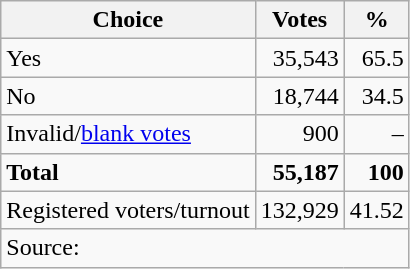<table class=wikitable style=text-align:right>
<tr>
<th>Choice</th>
<th>Votes</th>
<th>%</th>
</tr>
<tr>
<td align=left>Yes</td>
<td>35,543</td>
<td>65.5</td>
</tr>
<tr>
<td align=left>No</td>
<td>18,744</td>
<td>34.5</td>
</tr>
<tr>
<td align=left>Invalid/<a href='#'>blank votes</a></td>
<td>900</td>
<td>–</td>
</tr>
<tr>
<td align=left><strong>Total</strong></td>
<td><strong>55,187</strong></td>
<td><strong>100</strong></td>
</tr>
<tr>
<td align=left>Registered voters/turnout</td>
<td>132,929</td>
<td>41.52</td>
</tr>
<tr>
<td align=left colspan=3>Source:</td>
</tr>
</table>
